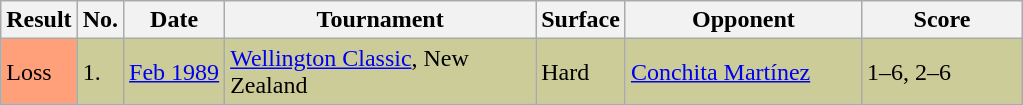<table class="sortable wikitable">
<tr>
<th style="width:35px">Result</th>
<th style="width:20px">No.</th>
<th style="width:60px">Date</th>
<th style="width:200px">Tournament</th>
<th style="width:50px">Surface</th>
<th style="width:150px">Opponent</th>
<th style="width:100px" class="unsortable">Score</th>
</tr>
<tr style="background:#cc9;">
<td style="background:#ffa07a;">Loss</td>
<td>1.</td>
<td><a href='#'>Feb 1989</a></td>
<td><a href='#'>Wellington Classic</a>, New Zealand</td>
<td>Hard</td>
<td> <a href='#'>Conchita Martínez</a></td>
<td>1–6, 2–6</td>
</tr>
</table>
